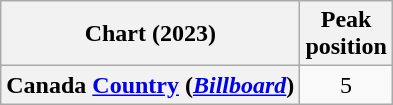<table class="wikitable sortable plainrowheaders" style="text-align:center;">
<tr>
<th>Chart (2023)</th>
<th>Peak<br>position</th>
</tr>
<tr>
<th scope="row">Canada <a href='#'>Country</a> (<a href='#'><em>Billboard</em></a>)</th>
<td>5</td>
</tr>
</table>
